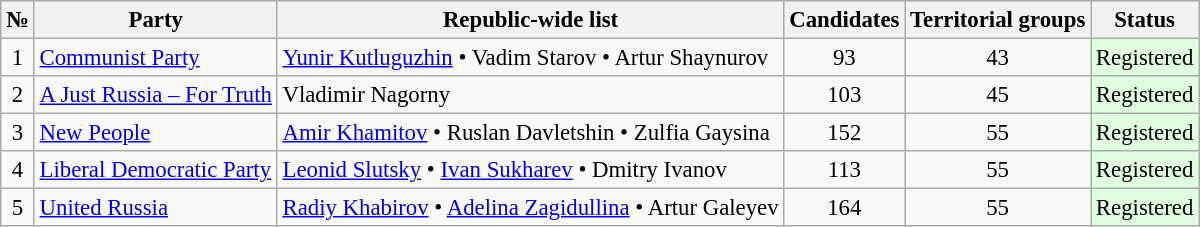<table class="wikitable sortable" style="background: #f9f9f9; text-align:right; font-size: 95%">
<tr>
<th align=center>№</th>
<th align=center>Party</th>
<th align=center>Republic-wide list</th>
<th align=center>Candidates</th>
<th align=center>Territorial groups</th>
<th align=center>Status</th>
</tr>
<tr>
<td align=center>1</td>
<td align=left><a href='#'>Communist Party</a></td>
<td align=left><a href='#'>Yunir Kutluguzhin</a> • Vadim Starov • Artur Shaynurov</td>
<td align=center>93</td>
<td align=center>43</td>
<td align=center bgcolor="#DFFFDF">Registered</td>
</tr>
<tr>
<td align=center>2</td>
<td align=left><a href='#'>A Just Russia – For Truth</a></td>
<td align=left>Vladimir Nagorny</td>
<td align=center>103</td>
<td align=center>45</td>
<td align=center bgcolor="#DFFFDF">Registered</td>
</tr>
<tr>
<td align=center>3</td>
<td align=left><a href='#'>New People</a></td>
<td align=left><a href='#'>Amir Khamitov</a> • Ruslan Davletshin • Zulfia Gaysina</td>
<td align=center>152</td>
<td align=center>55</td>
<td align=center bgcolor="#DFFFDF">Registered</td>
</tr>
<tr>
<td align=center>4</td>
<td align=left><a href='#'>Liberal Democratic Party</a></td>
<td align=left><a href='#'>Leonid Slutsky</a> • <a href='#'>Ivan Sukharev</a> • Dmitry Ivanov</td>
<td align=center>113</td>
<td align=center>55</td>
<td align=center bgcolor="#DFFFDF">Registered</td>
</tr>
<tr>
<td align=center>5</td>
<td align=left><a href='#'>United Russia</a></td>
<td align=left><a href='#'>Radiy Khabirov</a> • <a href='#'>Adelina Zagidullina</a> • Artur Galeyev</td>
<td align=center>164</td>
<td align=center>55</td>
<td align=center bgcolor="#DFFFDF">Registered</td>
</tr>
</table>
